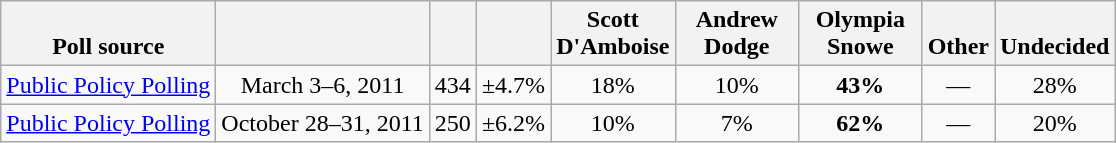<table class="wikitable" style="text-align:center">
<tr valign= bottom>
<th>Poll source</th>
<th></th>
<th></th>
<th></th>
<th style="width:75px;">Scott<br>D'Amboise</th>
<th style="width:75px;">Andrew<br>Dodge</th>
<th style="width:75px;">Olympia<br>Snowe</th>
<th>Other</th>
<th>Undecided</th>
</tr>
<tr>
<td align=left><a href='#'>Public Policy Polling</a></td>
<td>March 3–6, 2011</td>
<td>434</td>
<td>±4.7%</td>
<td>18%</td>
<td>10%</td>
<td><strong>43%</strong></td>
<td>—</td>
<td>28%</td>
</tr>
<tr>
<td align=left><a href='#'>Public Policy Polling</a></td>
<td>October 28–31, 2011</td>
<td>250</td>
<td>±6.2%</td>
<td>10%</td>
<td>7%</td>
<td><strong>62%</strong></td>
<td>—</td>
<td>20%</td>
</tr>
</table>
